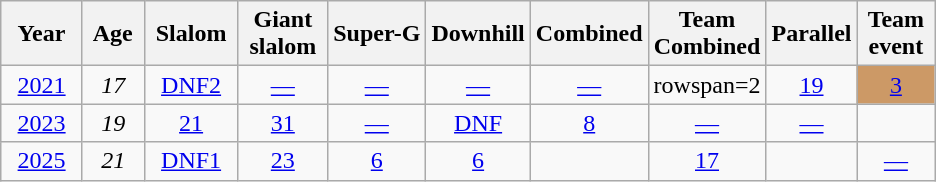<table class=wikitable style="text-align:center">
<tr>
<th>  Year  </th>
<th> Age </th>
<th> Slalom </th>
<th> Giant <br> slalom </th>
<th>Super-G</th>
<th>Downhill</th>
<th>Combined</th>
<th>Team<br>Combined</th>
<th>Parallel</th>
<th>Team<br> event </th>
</tr>
<tr>
<td><a href='#'>2021</a></td>
<td><em>17</em></td>
<td><a href='#'>DNF2</a></td>
<td><a href='#'>—</a></td>
<td><a href='#'>—</a></td>
<td><a href='#'>—</a></td>
<td><a href='#'>—</a></td>
<td>rowspan=2</td>
<td><a href='#'>19</a></td>
<td bgcolor="#c96"><a href='#'>3</a></td>
</tr>
<tr>
<td><a href='#'>2023</a></td>
<td><em>19</em></td>
<td><a href='#'>21</a></td>
<td><a href='#'>31</a></td>
<td><a href='#'>—</a></td>
<td><a href='#'>DNF</a></td>
<td><a href='#'>8</a></td>
<td><a href='#'>—</a></td>
<td><a href='#'>—</a></td>
</tr>
<tr>
<td><a href='#'>2025</a></td>
<td><em>21</em></td>
<td><a href='#'>DNF1</a></td>
<td><a href='#'>23</a></td>
<td><a href='#'>6</a></td>
<td><a href='#'>6</a></td>
<td></td>
<td><a href='#'>17</a></td>
<td></td>
<td><a href='#'>—</a></td>
</tr>
</table>
